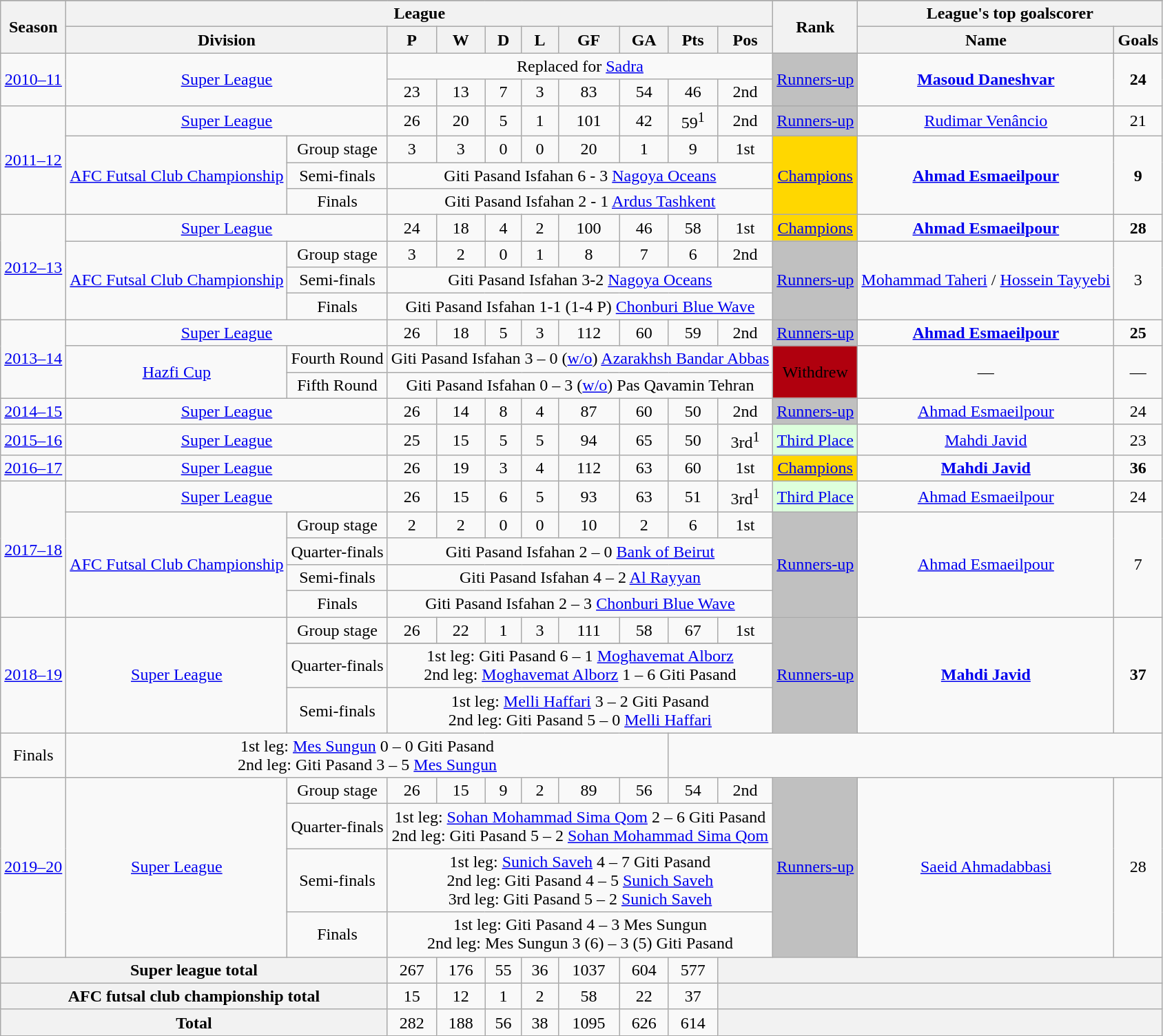<table class="wikitable" style="text-align: center">
<tr>
</tr>
<tr>
<th rowspan=2>Season</th>
<th colspan=10>League</th>
<th rowspan=2>Rank</th>
<th colspan=2>League's top goalscorer</th>
</tr>
<tr>
<th colspan=2>Division</th>
<th>P</th>
<th>W</th>
<th>D</th>
<th>L</th>
<th>GF</th>
<th>GA</th>
<th>Pts</th>
<th>Pos</th>
<th>Name</th>
<th>Goals</th>
</tr>
<tr>
<td rowspan=2><a href='#'>2010–11</a></td>
<td rowspan=2 colspan=2><a href='#'>Super League</a></td>
<td colspan=8>Replaced for <a href='#'>Sadra</a></td>
<td rowspan=2 bgcolor=silver><a href='#'>Runners-up</a></td>
<td rowspan=2><strong><a href='#'>Masoud Daneshvar</a></strong></td>
<td rowspan=2><strong>24</strong></td>
</tr>
<tr>
<td>23</td>
<td>13</td>
<td>7</td>
<td>3</td>
<td>83</td>
<td>54</td>
<td>46</td>
<td>2nd</td>
</tr>
<tr>
<td rowspan=4><a href='#'>2011–12</a></td>
<td colspan=2><a href='#'>Super League</a></td>
<td>26</td>
<td>20</td>
<td>5</td>
<td>1</td>
<td>101</td>
<td>42</td>
<td>59<sup>1</sup></td>
<td>2nd</td>
<td bgcolor=silver><a href='#'>Runners-up</a></td>
<td><a href='#'>Rudimar Venâncio</a></td>
<td>21</td>
</tr>
<tr>
<td rowspan=3><a href='#'>AFC Futsal Club Championship</a></td>
<td>Group stage</td>
<td>3</td>
<td>3</td>
<td>0</td>
<td>0</td>
<td>20</td>
<td>1</td>
<td>9</td>
<td>1st</td>
<td rowspan=3 bgcolor=gold><a href='#'>Champions</a></td>
<td rowspan=3><strong><a href='#'>Ahmad Esmaeilpour</a></strong></td>
<td rowspan=3><strong>9</strong></td>
</tr>
<tr>
<td>Semi-finals</td>
<td colspan=8>Giti Pasand Isfahan 6 - 3  <a href='#'>Nagoya Oceans</a></td>
</tr>
<tr>
<td>Finals</td>
<td colspan=8>Giti Pasand Isfahan 2 - 1  <a href='#'>Ardus Tashkent</a></td>
</tr>
<tr>
<td rowspan=4><a href='#'>2012–13</a></td>
<td colspan=2><a href='#'>Super League</a></td>
<td>24</td>
<td>18</td>
<td>4</td>
<td>2</td>
<td>100</td>
<td>46</td>
<td>58</td>
<td>1st</td>
<td bgcolor=gold><a href='#'>Champions</a></td>
<td><strong><a href='#'>Ahmad Esmaeilpour</a></strong></td>
<td><strong>28</strong></td>
</tr>
<tr>
<td rowspan=3><a href='#'>AFC Futsal Club Championship</a></td>
<td>Group stage</td>
<td>3</td>
<td>2</td>
<td>0</td>
<td>1</td>
<td>8</td>
<td>7</td>
<td>6</td>
<td>2nd</td>
<td rowspan=3 bgcolor=silver><a href='#'>Runners-up</a></td>
<td rowspan=3><a href='#'>Mohammad Taheri</a> / <a href='#'>Hossein Tayyebi</a></td>
<td rowspan=3>3</td>
</tr>
<tr>
<td>Semi-finals</td>
<td colspan=8>Giti Pasand Isfahan 3-2  <a href='#'>Nagoya Oceans</a></td>
</tr>
<tr>
<td>Finals</td>
<td colspan=8>Giti Pasand Isfahan 1-1 (1-4 P)  <a href='#'>Chonburi Blue Wave</a></td>
</tr>
<tr>
<td rowspan=3><a href='#'>2013–14</a></td>
<td colspan=2><a href='#'>Super League</a></td>
<td>26</td>
<td>18</td>
<td>5</td>
<td>3</td>
<td>112</td>
<td>60</td>
<td>59</td>
<td>2nd</td>
<td bgcolor=silver><a href='#'>Runners-up</a></td>
<td><strong><a href='#'>Ahmad Esmaeilpour</a></strong></td>
<td><strong>25</strong></td>
</tr>
<tr>
<td rowspan=2><a href='#'>Hazfi Cup</a></td>
<td>Fourth Round</td>
<td colspan=8>Giti Pasand Isfahan 3 – 0 (<a href='#'>w/o</a>) <a href='#'>Azarakhsh Bandar Abbas</a></td>
<td rowspan=2 bgcolor=Bronze>Withdrew</td>
<td rowspan=2>—</td>
<td rowspan=2>—</td>
</tr>
<tr>
<td>Fifth Round</td>
<td colspan=8>Giti Pasand Isfahan 0 – 3 (<a href='#'>w/o</a>) Pas Qavamin Tehran</td>
</tr>
<tr>
<td rowspan=1><a href='#'>2014–15</a></td>
<td colspan=2><a href='#'>Super League</a></td>
<td>26</td>
<td>14</td>
<td>8</td>
<td>4</td>
<td>87</td>
<td>60</td>
<td>50</td>
<td>2nd</td>
<td bgcolor=silver><a href='#'>Runners-up</a></td>
<td><a href='#'>Ahmad Esmaeilpour</a></td>
<td>24</td>
</tr>
<tr>
<td rowspan=1><a href='#'>2015–16</a></td>
<td colspan=2><a href='#'>Super League</a></td>
<td>25</td>
<td>15</td>
<td>5</td>
<td>5</td>
<td>94</td>
<td>65</td>
<td>50</td>
<td>3rd<sup>1</sup></td>
<td bgcolor=#DDFFDD><a href='#'>Third Place</a></td>
<td><a href='#'>Mahdi Javid</a></td>
<td>23</td>
</tr>
<tr>
<td rowspan=1><a href='#'>2016–17</a></td>
<td colspan=2><a href='#'>Super League</a></td>
<td>26</td>
<td>19</td>
<td>3</td>
<td>4</td>
<td>112</td>
<td>63</td>
<td>60</td>
<td>1st</td>
<td bgcolor=gold><a href='#'>Champions</a></td>
<td><strong><a href='#'>Mahdi Javid</a></strong></td>
<td><strong>36</strong></td>
</tr>
<tr>
<td rowspan=5><a href='#'>2017–18</a></td>
<td colspan=2><a href='#'>Super League</a></td>
<td>26</td>
<td>15</td>
<td>6</td>
<td>5</td>
<td>93</td>
<td>63</td>
<td>51</td>
<td>3rd<sup>1</sup></td>
<td bgcolor=#DDFFDD><a href='#'>Third Place</a></td>
<td><a href='#'>Ahmad Esmaeilpour</a></td>
<td>24</td>
</tr>
<tr>
<td rowspan=4><a href='#'>AFC Futsal Club Championship</a></td>
<td>Group stage</td>
<td>2</td>
<td>2</td>
<td>0</td>
<td>0</td>
<td>10</td>
<td>2</td>
<td>6</td>
<td>1st</td>
<td rowspan=4 bgcolor=silver><a href='#'>Runners-up</a></td>
<td rowspan=4><a href='#'>Ahmad Esmaeilpour</a></td>
<td rowspan=4>7</td>
</tr>
<tr>
<td>Quarter-finals</td>
<td colspan=8>Giti Pasand Isfahan 2 – 0  <a href='#'>Bank of Beirut</a></td>
</tr>
<tr>
<td>Semi-finals</td>
<td colspan=8>Giti Pasand Isfahan 4 – 2  <a href='#'>Al Rayyan</a></td>
</tr>
<tr>
<td>Finals</td>
<td colspan=8>Giti Pasand Isfahan 2 – 3  <a href='#'>Chonburi Blue Wave</a></td>
</tr>
<tr>
<td rowspan=4><a href='#'>2018–19</a></td>
<td rowspan=4><a href='#'>Super League</a></td>
<td>Group stage</td>
<td>26</td>
<td>22</td>
<td>1</td>
<td>3</td>
<td>111</td>
<td>58</td>
<td>67</td>
<td>1st</td>
<td rowspan=4 bgcolor=silver><a href='#'>Runners-up</a></td>
<td rowspan=4><strong><a href='#'>Mahdi Javid</a></strong></td>
<td rowspan=4><strong>37</strong></td>
</tr>
<tr>
</tr>
<tr>
<td>Quarter-finals</td>
<td colspan=8>1st leg: Giti Pasand 6 – 1 <a href='#'>Moghavemat Alborz</a> <br> 2nd leg: <a href='#'>Moghavemat Alborz</a> 1 – 6 Giti Pasand</td>
</tr>
<tr>
<td>Semi-finals</td>
<td colspan=8>1st leg: <a href='#'>Melli Haffari</a> 3 – 2 Giti Pasand <br> 2nd leg: Giti Pasand 5 – 0 <a href='#'>Melli Haffari</a></td>
</tr>
<tr>
<td>Finals</td>
<td colspan=8>1st leg: <a href='#'>Mes Sungun</a> 0 – 0 Giti Pasand <br> 2nd leg: Giti Pasand 3 – 5 <a href='#'>Mes Sungun</a></td>
</tr>
<tr>
<td rowspan=4><a href='#'>2019–20</a></td>
<td rowspan=4><a href='#'>Super League</a></td>
<td>Group stage</td>
<td>26</td>
<td>15</td>
<td>9</td>
<td>2</td>
<td>89</td>
<td>56</td>
<td>54</td>
<td>2nd</td>
<td rowspan=4 bgcolor=silver><a href='#'>Runners-up</a></td>
<td rowspan=4><a href='#'>Saeid Ahmadabbasi</a></td>
<td rowspan=4>28</td>
</tr>
<tr>
<td>Quarter-finals</td>
<td colspan=8>1st leg: <a href='#'>Sohan Mohammad Sima Qom</a> 2 – 6 Giti Pasand <br> 2nd leg: Giti Pasand 5 – 2 <a href='#'>Sohan Mohammad Sima Qom</a></td>
</tr>
<tr>
<td>Semi-finals</td>
<td colspan=8>1st leg: <a href='#'>Sunich Saveh</a> 4 – 7 Giti Pasand <br> 2nd leg: Giti Pasand 4 – 5 <a href='#'>Sunich Saveh</a> <br> 3rd leg: Giti Pasand 5 – 2 <a href='#'>Sunich Saveh</a></td>
</tr>
<tr>
<td>Finals</td>
<td colspan=8>1st leg: Giti Pasand 4 – 3 Mes Sungun <br> 2nd leg: Mes Sungun 3 (6) – 3 (5) Giti Pasand</td>
</tr>
<tr>
<th colspan=3>Super league total</th>
<td>267</td>
<td>176</td>
<td>55</td>
<td>36</td>
<td>1037</td>
<td>604</td>
<td>577</td>
<th colspan=6></th>
</tr>
<tr>
<th colspan=3>AFC futsal club championship total</th>
<td>15</td>
<td>12</td>
<td>1</td>
<td>2</td>
<td>58</td>
<td>22</td>
<td>37</td>
<th colspan=6></th>
</tr>
<tr>
<th colspan=3>Total</th>
<td>282</td>
<td>188</td>
<td>56</td>
<td>38</td>
<td>1095</td>
<td>626</td>
<td>614</td>
<th colspan=6></th>
</tr>
</table>
